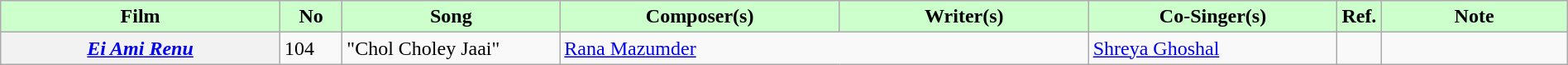<table class="wikitable plainrowheaders" style="width:100%;" textcolor:#000;">
<tr style="background:#cfc; text-align:center;">
<td scope="col" style="width:18%;"><strong>Film</strong></td>
<td scope="col" style="width:4%;"><strong>No</strong></td>
<td scope="col" style="width:14%;"><strong>Song</strong></td>
<td scope="col" style="width:18%;"><strong>Composer(s)</strong></td>
<td scope="col" style="width:16%;"><strong>Writer(s)</strong></td>
<td scope="col" style="width:16%;"><strong>Co-Singer(s)</strong></td>
<td scope="col" style="width:2%;"><strong>Ref.</strong></td>
<td scope="col" style="width:12%;"><strong>Note</strong></td>
</tr>
<tr>
<th scope="row"><em><a href='#'>Ei Ami Renu</a></em></th>
<td>104</td>
<td>"Chol Choley Jaai"</td>
<td colspan="2"><a href='#'>Rana Mazumder</a></td>
<td><a href='#'>Shreya Ghoshal</a></td>
<td></td>
<td></td>
</tr>
</table>
